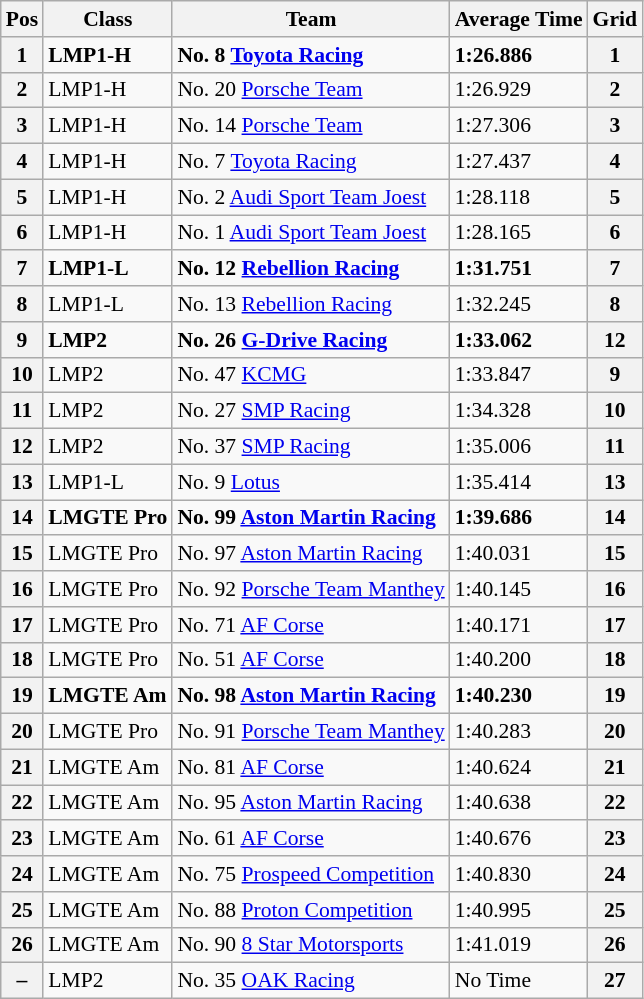<table class="wikitable" style="font-size: 90%;">
<tr>
<th>Pos</th>
<th>Class</th>
<th>Team</th>
<th>Average Time</th>
<th>Grid</th>
</tr>
<tr style="font-weight:bold">
<th>1</th>
<td>LMP1-H</td>
<td>No. 8 <a href='#'>Toyota Racing</a></td>
<td>1:26.886</td>
<th>1</th>
</tr>
<tr>
<th>2</th>
<td>LMP1-H</td>
<td>No. 20 <a href='#'>Porsche Team</a></td>
<td>1:26.929</td>
<th>2</th>
</tr>
<tr>
<th>3</th>
<td>LMP1-H</td>
<td>No. 14 <a href='#'>Porsche Team</a></td>
<td>1:27.306</td>
<th>3</th>
</tr>
<tr>
<th>4</th>
<td>LMP1-H</td>
<td>No. 7 <a href='#'>Toyota Racing</a></td>
<td>1:27.437</td>
<th>4</th>
</tr>
<tr>
<th>5</th>
<td>LMP1-H</td>
<td>No. 2 <a href='#'>Audi Sport Team Joest</a></td>
<td>1:28.118</td>
<th>5</th>
</tr>
<tr>
<th>6</th>
<td>LMP1-H</td>
<td>No. 1 <a href='#'>Audi Sport Team Joest</a></td>
<td>1:28.165</td>
<th>6</th>
</tr>
<tr style="font-weight:bold">
<th>7</th>
<td>LMP1-L</td>
<td>No. 12 <a href='#'>Rebellion Racing</a></td>
<td>1:31.751</td>
<th>7</th>
</tr>
<tr>
<th>8</th>
<td>LMP1-L</td>
<td>No. 13 <a href='#'>Rebellion Racing</a></td>
<td>1:32.245</td>
<th>8</th>
</tr>
<tr style="font-weight:bold">
<th>9</th>
<td>LMP2</td>
<td>No. 26 <a href='#'>G-Drive Racing</a></td>
<td>1:33.062</td>
<th>12</th>
</tr>
<tr>
<th>10</th>
<td>LMP2</td>
<td>No. 47 <a href='#'>KCMG</a></td>
<td>1:33.847</td>
<th>9</th>
</tr>
<tr>
<th>11</th>
<td>LMP2</td>
<td>No. 27 <a href='#'>SMP Racing</a></td>
<td>1:34.328</td>
<th>10</th>
</tr>
<tr>
<th>12</th>
<td>LMP2</td>
<td>No. 37 <a href='#'>SMP Racing</a></td>
<td>1:35.006</td>
<th>11</th>
</tr>
<tr>
<th>13</th>
<td>LMP1-L</td>
<td>No. 9 <a href='#'>Lotus</a></td>
<td>1:35.414</td>
<th>13</th>
</tr>
<tr style="font-weight:bold">
<th>14</th>
<td>LMGTE Pro</td>
<td>No. 99 <a href='#'>Aston Martin Racing</a></td>
<td>1:39.686</td>
<th>14</th>
</tr>
<tr>
<th>15</th>
<td>LMGTE Pro</td>
<td>No. 97 <a href='#'>Aston Martin Racing</a></td>
<td>1:40.031</td>
<th>15</th>
</tr>
<tr>
<th>16</th>
<td>LMGTE Pro</td>
<td>No. 92 <a href='#'>Porsche Team Manthey</a></td>
<td>1:40.145</td>
<th>16</th>
</tr>
<tr>
<th>17</th>
<td>LMGTE Pro</td>
<td>No. 71 <a href='#'>AF Corse</a></td>
<td>1:40.171</td>
<th>17</th>
</tr>
<tr>
<th>18</th>
<td>LMGTE Pro</td>
<td>No. 51 <a href='#'>AF Corse</a></td>
<td>1:40.200</td>
<th>18</th>
</tr>
<tr style="font-weight:bold">
<th>19</th>
<td>LMGTE Am</td>
<td>No. 98 <a href='#'>Aston Martin Racing</a></td>
<td>1:40.230</td>
<th>19</th>
</tr>
<tr>
<th>20</th>
<td>LMGTE Pro</td>
<td>No. 91 <a href='#'>Porsche Team Manthey</a></td>
<td>1:40.283</td>
<th>20</th>
</tr>
<tr>
<th>21</th>
<td>LMGTE Am</td>
<td>No. 81 <a href='#'>AF Corse</a></td>
<td>1:40.624</td>
<th>21</th>
</tr>
<tr>
<th>22</th>
<td>LMGTE Am</td>
<td>No. 95 <a href='#'>Aston Martin Racing</a></td>
<td>1:40.638</td>
<th>22</th>
</tr>
<tr>
<th>23</th>
<td>LMGTE Am</td>
<td>No. 61 <a href='#'>AF Corse</a></td>
<td>1:40.676</td>
<th>23</th>
</tr>
<tr>
<th>24</th>
<td>LMGTE Am</td>
<td>No. 75 <a href='#'>Prospeed Competition</a></td>
<td>1:40.830</td>
<th>24</th>
</tr>
<tr>
<th>25</th>
<td>LMGTE Am</td>
<td>No. 88 <a href='#'>Proton Competition</a></td>
<td>1:40.995</td>
<th>25</th>
</tr>
<tr>
<th>26</th>
<td>LMGTE Am</td>
<td>No. 90 <a href='#'>8 Star Motorsports</a></td>
<td>1:41.019</td>
<th>26</th>
</tr>
<tr>
<th>–</th>
<td>LMP2</td>
<td>No. 35 <a href='#'>OAK Racing</a></td>
<td>No Time</td>
<th>27</th>
</tr>
</table>
